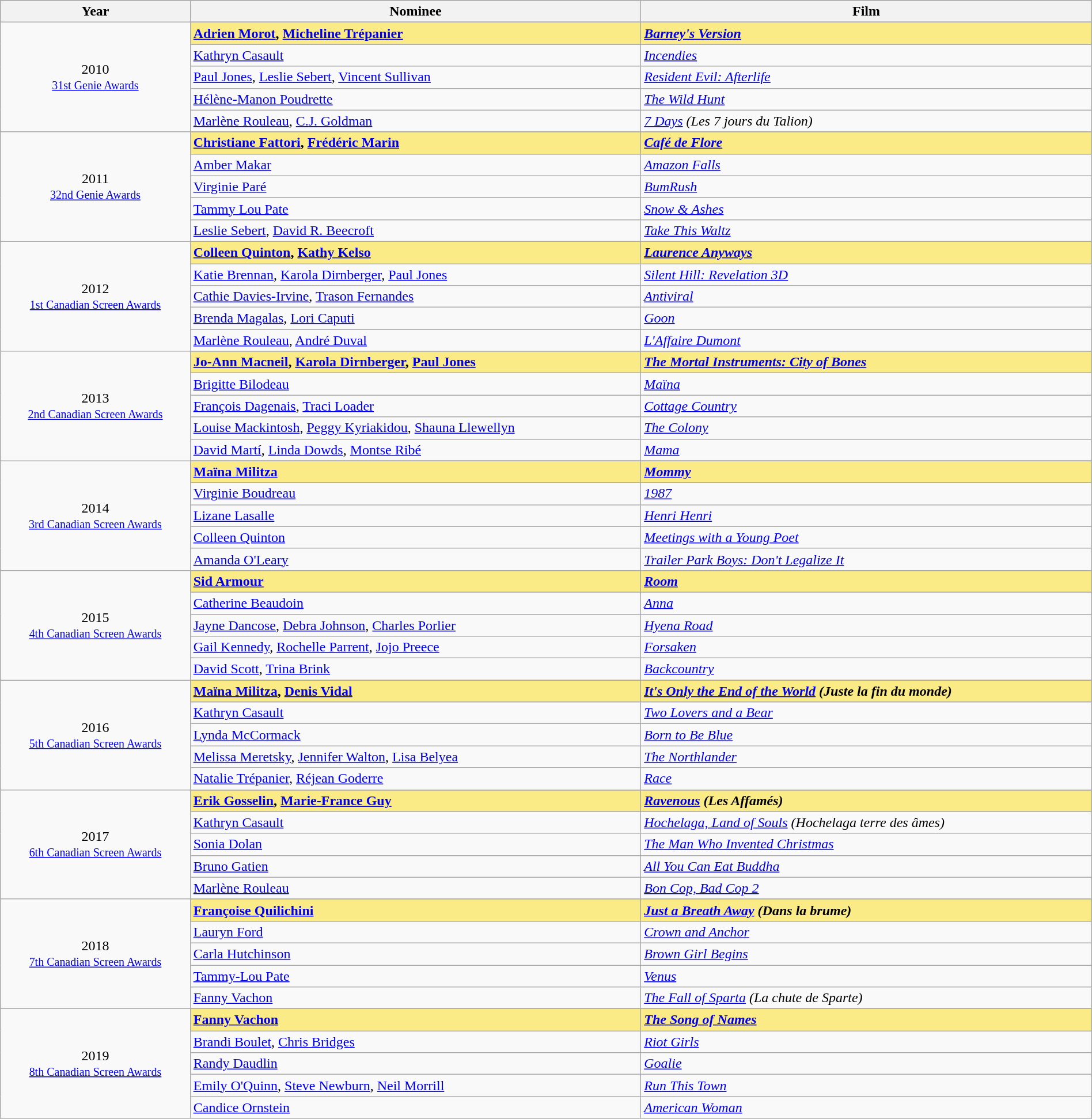<table class="wikitable" style="width:100%;">
<tr style="background:#bebebe;">
<th style="width:8%;">Year</th>
<th style="width:19%;">Nominee</th>
<th style="width:19%;">Film</th>
</tr>
<tr>
<td rowspan="6" align="center">2010 <br> <small><a href='#'>31st Genie Awards</a></small></td>
</tr>
<tr style="background:#FAEB86;">
<td><strong><a href='#'>Adrien Morot</a>, <a href='#'>Micheline Trépanier</a></strong></td>
<td><strong><em><a href='#'>Barney's Version</a></em></strong></td>
</tr>
<tr>
<td><a href='#'>Kathryn Casault</a></td>
<td><em><a href='#'>Incendies</a></em></td>
</tr>
<tr>
<td><a href='#'>Paul Jones</a>, <a href='#'>Leslie Sebert</a>, <a href='#'>Vincent Sullivan</a></td>
<td><em><a href='#'>Resident Evil: Afterlife</a></em></td>
</tr>
<tr>
<td><a href='#'>Hélène-Manon Poudrette</a></td>
<td><em><a href='#'>The Wild Hunt</a></em></td>
</tr>
<tr>
<td><a href='#'>Marlène Rouleau</a>, <a href='#'>C.J. Goldman</a></td>
<td><em><a href='#'>7 Days</a> (Les 7 jours du Talion)</em></td>
</tr>
<tr>
<td rowspan="6" align="center">2011 <br> <small><a href='#'>32nd Genie Awards</a></small></td>
</tr>
<tr style="background:#FAEB86;">
<td><strong><a href='#'>Christiane Fattori</a>, <a href='#'>Frédéric Marin</a></strong></td>
<td><strong><em><a href='#'>Café de Flore</a></em></strong></td>
</tr>
<tr>
<td><a href='#'>Amber Makar</a></td>
<td><em><a href='#'>Amazon Falls</a></em></td>
</tr>
<tr>
<td><a href='#'>Virginie Paré</a></td>
<td><em><a href='#'>BumRush</a></em></td>
</tr>
<tr>
<td><a href='#'>Tammy Lou Pate</a></td>
<td><em><a href='#'>Snow & Ashes</a></em></td>
</tr>
<tr>
<td><a href='#'>Leslie Sebert</a>, <a href='#'>David R. Beecroft</a></td>
<td><em><a href='#'>Take This Waltz</a></em></td>
</tr>
<tr>
<td rowspan="6" align="center">2012 <br> <small><a href='#'>1st Canadian Screen Awards</a></small></td>
</tr>
<tr style="background:#FAEB86;">
<td><strong><a href='#'>Colleen Quinton</a>, <a href='#'>Kathy Kelso</a></strong></td>
<td><strong><em><a href='#'>Laurence Anyways</a></em></strong></td>
</tr>
<tr>
<td><a href='#'>Katie Brennan</a>, <a href='#'>Karola Dirnberger</a>, <a href='#'>Paul Jones</a></td>
<td><em><a href='#'>Silent Hill: Revelation 3D</a></em></td>
</tr>
<tr>
<td><a href='#'>Cathie Davies-Irvine</a>, <a href='#'>Trason Fernandes</a></td>
<td><em><a href='#'>Antiviral</a></em></td>
</tr>
<tr>
<td><a href='#'>Brenda Magalas</a>, <a href='#'>Lori Caputi</a></td>
<td><em><a href='#'>Goon</a></em></td>
</tr>
<tr>
<td><a href='#'>Marlène Rouleau</a>, <a href='#'>André Duval</a></td>
<td><em><a href='#'>L'Affaire Dumont</a></em></td>
</tr>
<tr>
<td rowspan="6" align="center">2013 <br> <small><a href='#'>2nd Canadian Screen Awards</a></small></td>
</tr>
<tr style="background:#FAEB86;">
<td><strong><a href='#'>Jo-Ann Macneil</a>, <a href='#'>Karola Dirnberger</a>, <a href='#'>Paul Jones</a></strong></td>
<td><strong><em><a href='#'>The Mortal Instruments: City of Bones</a></em></strong></td>
</tr>
<tr>
<td><a href='#'>Brigitte Bilodeau</a></td>
<td><em><a href='#'>Maïna</a></em></td>
</tr>
<tr>
<td><a href='#'>François Dagenais</a>, <a href='#'>Traci Loader</a></td>
<td><em><a href='#'>Cottage Country</a></em></td>
</tr>
<tr>
<td><a href='#'>Louise Mackintosh</a>, <a href='#'>Peggy Kyriakidou</a>, <a href='#'>Shauna Llewellyn</a></td>
<td><em><a href='#'>The Colony</a></em></td>
</tr>
<tr>
<td><a href='#'>David Martí</a>, <a href='#'>Linda Dowds</a>, <a href='#'>Montse Ribé</a></td>
<td><em><a href='#'>Mama</a></em></td>
</tr>
<tr>
<td rowspan="6" align="center">2014 <br> <small><a href='#'>3rd Canadian Screen Awards</a></small></td>
</tr>
<tr style="background:#FAEB86;">
<td><strong><a href='#'>Maïna Militza</a></strong></td>
<td><strong><em><a href='#'>Mommy</a></em></strong></td>
</tr>
<tr>
<td><a href='#'>Virginie Boudreau</a></td>
<td><em><a href='#'>1987</a></em></td>
</tr>
<tr>
<td><a href='#'>Lizane Lasalle</a></td>
<td><em><a href='#'>Henri Henri</a></em></td>
</tr>
<tr>
<td><a href='#'>Colleen Quinton</a></td>
<td><em><a href='#'>Meetings with a Young Poet</a></em></td>
</tr>
<tr>
<td><a href='#'>Amanda O'Leary</a></td>
<td><em><a href='#'>Trailer Park Boys: Don't Legalize It</a></em></td>
</tr>
<tr>
<td rowspan="6" align="center">2015 <br> <small><a href='#'>4th Canadian Screen Awards</a></small></td>
</tr>
<tr style="background:#FAEB86;">
<td><strong><a href='#'>Sid Armour</a></strong></td>
<td><strong><em><a href='#'>Room</a></em></strong></td>
</tr>
<tr>
<td><a href='#'>Catherine Beaudoin</a></td>
<td><em><a href='#'>Anna</a></em></td>
</tr>
<tr>
<td><a href='#'>Jayne Dancose</a>, <a href='#'>Debra Johnson</a>, <a href='#'>Charles Porlier</a></td>
<td><em><a href='#'>Hyena Road</a></em></td>
</tr>
<tr>
<td><a href='#'>Gail Kennedy</a>, <a href='#'>Rochelle Parrent</a>, <a href='#'>Jojo Preece</a></td>
<td><em><a href='#'>Forsaken</a></em></td>
</tr>
<tr>
<td><a href='#'>David Scott</a>, <a href='#'>Trina Brink</a></td>
<td><em><a href='#'>Backcountry</a></em></td>
</tr>
<tr>
<td rowspan="6" align="center">2016 <br> <small><a href='#'>5th Canadian Screen Awards</a></small></td>
</tr>
<tr style="background:#FAEB86;">
<td><strong><a href='#'>Maïna Militza</a>, <a href='#'>Denis Vidal</a></strong></td>
<td><strong><em><a href='#'>It's Only the End of the World</a> (Juste la fin du monde)</em></strong></td>
</tr>
<tr>
<td><a href='#'>Kathryn Casault</a></td>
<td><em><a href='#'>Two Lovers and a Bear</a></em></td>
</tr>
<tr>
<td><a href='#'>Lynda McCormack</a></td>
<td><em><a href='#'>Born to Be Blue</a></em></td>
</tr>
<tr>
<td><a href='#'>Melissa Meretsky</a>, <a href='#'>Jennifer Walton</a>, <a href='#'>Lisa Belyea</a></td>
<td><em><a href='#'>The Northlander</a></em></td>
</tr>
<tr>
<td><a href='#'>Natalie Trépanier</a>, <a href='#'>Réjean Goderre</a></td>
<td><em><a href='#'>Race</a></em></td>
</tr>
<tr>
<td rowspan="6" align="center">2017 <br> <small><a href='#'>6th Canadian Screen Awards</a></small></td>
</tr>
<tr style="background:#FAEB86;">
<td><strong><a href='#'>Erik Gosselin</a>, <a href='#'>Marie-France Guy</a></strong></td>
<td><strong><em><a href='#'>Ravenous</a> (Les Affamés)</em></strong></td>
</tr>
<tr>
<td><a href='#'>Kathryn Casault</a></td>
<td><em><a href='#'>Hochelaga, Land of Souls</a> (Hochelaga terre des âmes)</em></td>
</tr>
<tr>
<td><a href='#'>Sonia Dolan</a></td>
<td><em><a href='#'>The Man Who Invented Christmas</a></em></td>
</tr>
<tr>
<td><a href='#'>Bruno Gatien</a></td>
<td><em><a href='#'>All You Can Eat Buddha</a></em></td>
</tr>
<tr>
<td><a href='#'>Marlène Rouleau</a></td>
<td><em><a href='#'>Bon Cop, Bad Cop 2</a></em></td>
</tr>
<tr>
<td rowspan="6" align="center">2018 <br> <small><a href='#'>7th Canadian Screen Awards</a></small></td>
</tr>
<tr style="background:#FAEB86;">
<td><strong><a href='#'>Françoise Quilichini</a></strong></td>
<td><strong><em><a href='#'>Just a Breath Away</a> (Dans la brume)</em></strong></td>
</tr>
<tr>
<td><a href='#'>Lauryn Ford</a></td>
<td><em><a href='#'>Crown and Anchor</a></em></td>
</tr>
<tr>
<td><a href='#'>Carla Hutchinson</a></td>
<td><em><a href='#'>Brown Girl Begins</a></em></td>
</tr>
<tr>
<td><a href='#'>Tammy-Lou Pate</a></td>
<td><em><a href='#'>Venus</a></em></td>
</tr>
<tr>
<td><a href='#'>Fanny Vachon</a></td>
<td><em><a href='#'>The Fall of Sparta</a> (La chute de Sparte)</em></td>
</tr>
<tr>
<td rowspan="6" align="center">2019 <br> <small><a href='#'>8th Canadian Screen Awards</a></small></td>
</tr>
<tr style="background:#FAEB86;">
<td><strong><a href='#'>Fanny Vachon</a></strong></td>
<td><strong><em><a href='#'>The Song of Names</a></em></strong></td>
</tr>
<tr>
<td><a href='#'>Brandi Boulet</a>, <a href='#'>Chris Bridges</a></td>
<td><em><a href='#'>Riot Girls</a></em></td>
</tr>
<tr>
<td><a href='#'>Randy Daudlin</a></td>
<td><em><a href='#'>Goalie</a></em></td>
</tr>
<tr>
<td><a href='#'>Emily O'Quinn</a>, <a href='#'>Steve Newburn</a>, <a href='#'>Neil Morrill</a></td>
<td><em><a href='#'>Run This Town</a></em></td>
</tr>
<tr>
<td><a href='#'>Candice Ornstein</a></td>
<td><em><a href='#'>American Woman</a></em></td>
</tr>
</table>
